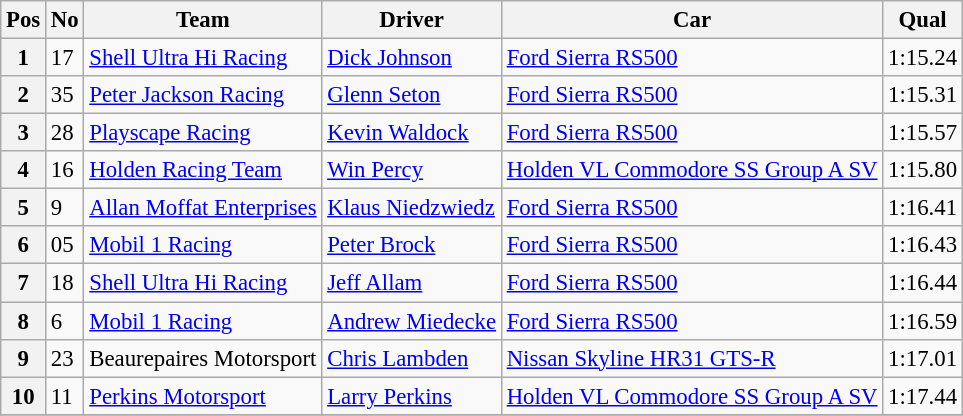<table class="wikitable sortable" style="font-size: 95%;">
<tr>
<th>Pos</th>
<th>No</th>
<th>Team</th>
<th>Driver</th>
<th>Car</th>
<th>Qual</th>
</tr>
<tr>
<th>1</th>
<td>17</td>
<td><a href='#'>Shell Ultra Hi Racing</a></td>
<td> <a href='#'>Dick Johnson</a></td>
<td><a href='#'>Ford Sierra RS500</a></td>
<td>1:15.24</td>
</tr>
<tr>
<th>2</th>
<td>35</td>
<td><a href='#'>Peter Jackson Racing</a></td>
<td> <a href='#'>Glenn Seton</a></td>
<td><a href='#'>Ford Sierra RS500</a></td>
<td>1:15.31</td>
</tr>
<tr>
<th>3</th>
<td>28</td>
<td><a href='#'>Playscape Racing</a></td>
<td> <a href='#'>Kevin Waldock</a></td>
<td><a href='#'>Ford Sierra RS500</a></td>
<td>1:15.57</td>
</tr>
<tr>
<th>4</th>
<td>16</td>
<td><a href='#'>Holden Racing Team</a></td>
<td> <a href='#'>Win Percy</a></td>
<td><a href='#'>Holden VL Commodore SS Group A SV</a></td>
<td>1:15.80</td>
</tr>
<tr>
<th>5</th>
<td>9</td>
<td><a href='#'>Allan Moffat Enterprises</a></td>
<td> <a href='#'>Klaus Niedzwiedz</a></td>
<td><a href='#'>Ford Sierra RS500</a></td>
<td>1:16.41</td>
</tr>
<tr>
<th>6</th>
<td>05</td>
<td><a href='#'>Mobil 1 Racing</a></td>
<td> <a href='#'>Peter Brock</a></td>
<td><a href='#'>Ford Sierra RS500</a></td>
<td>1:16.43</td>
</tr>
<tr>
<th>7</th>
<td>18</td>
<td><a href='#'>Shell Ultra Hi Racing</a></td>
<td> <a href='#'>Jeff Allam</a></td>
<td><a href='#'>Ford Sierra RS500</a></td>
<td>1:16.44</td>
</tr>
<tr>
<th>8</th>
<td>6</td>
<td><a href='#'>Mobil 1 Racing</a></td>
<td> <a href='#'>Andrew Miedecke</a></td>
<td><a href='#'>Ford Sierra RS500</a></td>
<td>1:16.59</td>
</tr>
<tr>
<th>9</th>
<td>23</td>
<td>Beaurepaires Motorsport</td>
<td> <a href='#'>Chris Lambden</a></td>
<td><a href='#'>Nissan Skyline HR31 GTS-R</a></td>
<td>1:17.01</td>
</tr>
<tr>
<th>10</th>
<td>11</td>
<td><a href='#'>Perkins Motorsport</a></td>
<td> <a href='#'>Larry Perkins</a></td>
<td><a href='#'>Holden VL Commodore SS Group A SV</a></td>
<td>1:17.44</td>
</tr>
<tr>
</tr>
</table>
